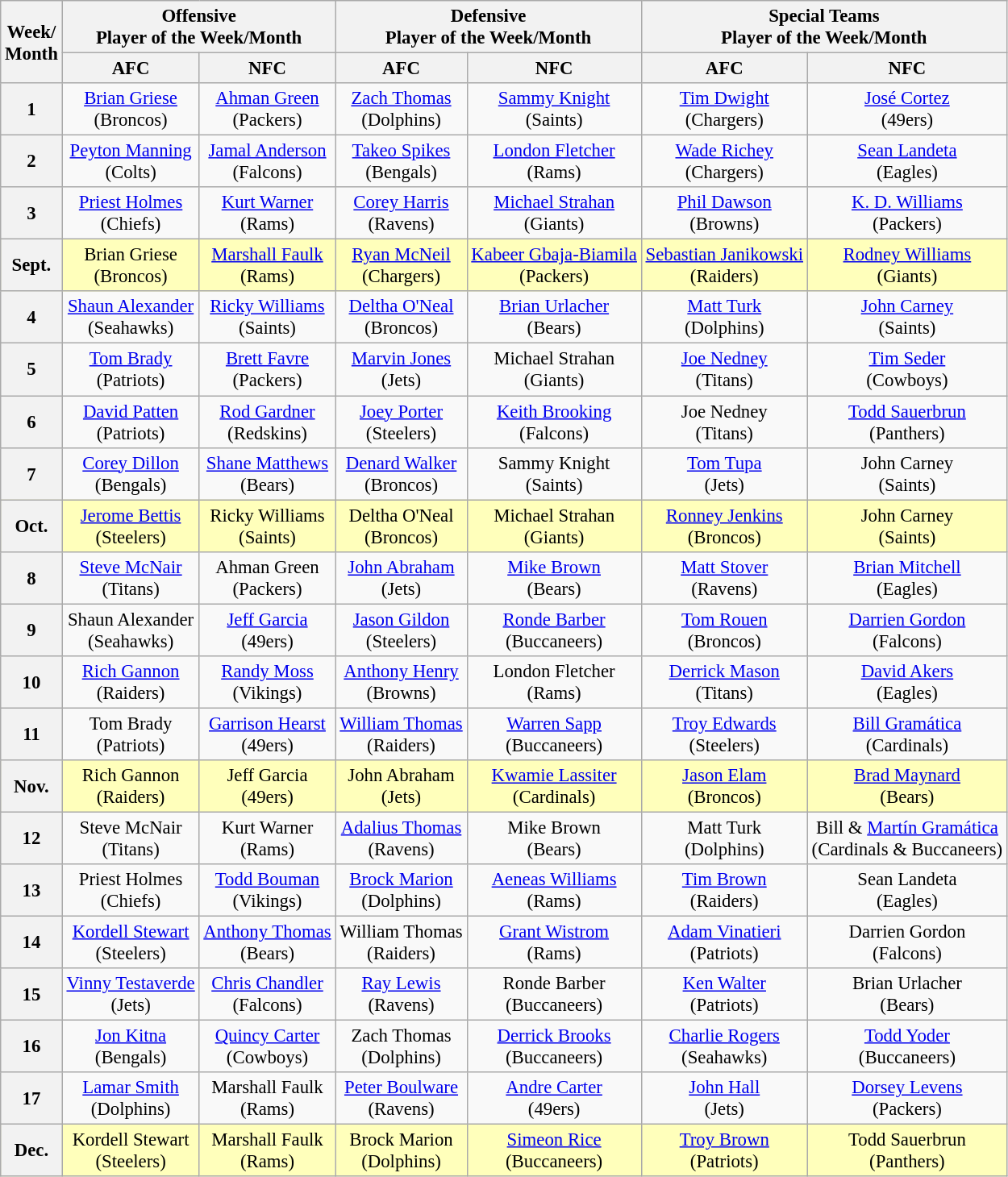<table class="wikitable" style="font-size: 95%; text-align: center;">
<tr>
<th rowspan=2>Week/<br>Month</th>
<th colspan=2>Offensive<br>Player of the Week/Month</th>
<th colspan=2>Defensive<br>Player of the Week/Month</th>
<th colspan=2>Special Teams<br>Player of the Week/Month</th>
</tr>
<tr>
<th>AFC</th>
<th>NFC</th>
<th>AFC</th>
<th>NFC</th>
<th>AFC</th>
<th>NFC</th>
</tr>
<tr>
<th>1</th>
<td><a href='#'>Brian Griese</a><br>(Broncos)</td>
<td><a href='#'>Ahman Green</a><br>(Packers)</td>
<td><a href='#'>Zach Thomas</a><br>(Dolphins)</td>
<td><a href='#'>Sammy Knight</a><br>(Saints)</td>
<td><a href='#'>Tim Dwight</a><br>(Chargers)</td>
<td><a href='#'>José Cortez</a><br>(49ers)</td>
</tr>
<tr>
<th>2</th>
<td><a href='#'>Peyton Manning</a><br>(Colts)</td>
<td><a href='#'>Jamal Anderson</a><br>(Falcons)</td>
<td><a href='#'>Takeo Spikes</a><br>(Bengals)</td>
<td><a href='#'>London Fletcher</a><br>(Rams)</td>
<td><a href='#'>Wade Richey</a><br>(Chargers)</td>
<td><a href='#'>Sean Landeta</a><br>(Eagles)</td>
</tr>
<tr>
<th>3</th>
<td><a href='#'>Priest Holmes</a><br>(Chiefs)</td>
<td><a href='#'>Kurt Warner</a><br>(Rams)</td>
<td><a href='#'>Corey Harris</a><br>(Ravens)</td>
<td><a href='#'>Michael Strahan</a><br>(Giants)</td>
<td><a href='#'>Phil Dawson</a><br>(Browns)</td>
<td><a href='#'>K. D. Williams</a><br>(Packers)</td>
</tr>
<tr style="background:#ffb;">
<th>Sept.</th>
<td>Brian Griese<br>(Broncos)</td>
<td><a href='#'>Marshall Faulk</a><br>(Rams)</td>
<td><a href='#'>Ryan McNeil</a><br>(Chargers)</td>
<td><a href='#'>Kabeer Gbaja-Biamila</a><br>(Packers)</td>
<td><a href='#'>Sebastian Janikowski</a><br>(Raiders)</td>
<td><a href='#'>Rodney Williams</a><br>(Giants)</td>
</tr>
<tr>
<th>4</th>
<td><a href='#'>Shaun Alexander</a><br>(Seahawks)</td>
<td><a href='#'>Ricky Williams</a><br>(Saints)</td>
<td><a href='#'>Deltha O'Neal</a><br>(Broncos)</td>
<td><a href='#'>Brian Urlacher</a><br>(Bears)</td>
<td><a href='#'>Matt Turk</a><br>(Dolphins)</td>
<td><a href='#'>John Carney</a><br>(Saints)</td>
</tr>
<tr>
<th>5</th>
<td><a href='#'>Tom Brady</a><br>(Patriots)</td>
<td><a href='#'>Brett Favre</a><br>(Packers)</td>
<td><a href='#'>Marvin Jones</a><br>(Jets)</td>
<td>Michael Strahan<br>(Giants)</td>
<td><a href='#'>Joe Nedney</a><br>(Titans)</td>
<td><a href='#'>Tim Seder</a><br>(Cowboys)</td>
</tr>
<tr>
<th>6</th>
<td><a href='#'>David Patten</a><br>(Patriots)</td>
<td><a href='#'>Rod Gardner</a><br>(Redskins)</td>
<td><a href='#'>Joey Porter</a><br>(Steelers)</td>
<td><a href='#'>Keith Brooking</a><br>(Falcons)</td>
<td>Joe Nedney<br>(Titans)</td>
<td><a href='#'>Todd Sauerbrun</a><br>(Panthers)</td>
</tr>
<tr>
<th>7</th>
<td><a href='#'>Corey Dillon</a><br>(Bengals)</td>
<td><a href='#'>Shane Matthews</a><br>(Bears)</td>
<td><a href='#'>Denard Walker</a><br>(Broncos)</td>
<td>Sammy Knight<br>(Saints)</td>
<td><a href='#'>Tom Tupa</a><br>(Jets)</td>
<td>John Carney<br>(Saints)</td>
</tr>
<tr style="background:#ffb;">
<th>Oct.</th>
<td><a href='#'>Jerome Bettis</a><br>(Steelers)</td>
<td>Ricky Williams<br>(Saints)</td>
<td>Deltha O'Neal<br>(Broncos)</td>
<td>Michael Strahan<br>(Giants)</td>
<td><a href='#'>Ronney Jenkins</a><br>(Broncos)</td>
<td>John Carney<br>(Saints)</td>
</tr>
<tr>
<th>8</th>
<td><a href='#'>Steve McNair</a><br>(Titans)</td>
<td>Ahman Green<br>(Packers)</td>
<td><a href='#'>John Abraham</a><br>(Jets)</td>
<td><a href='#'>Mike Brown</a><br>(Bears)</td>
<td><a href='#'>Matt Stover</a><br>(Ravens)</td>
<td><a href='#'>Brian Mitchell</a><br>(Eagles)</td>
</tr>
<tr>
<th>9</th>
<td>Shaun Alexander<br>(Seahawks)</td>
<td><a href='#'>Jeff Garcia</a><br>(49ers)</td>
<td><a href='#'>Jason Gildon</a><br>(Steelers)</td>
<td><a href='#'>Ronde Barber</a><br>(Buccaneers)</td>
<td><a href='#'>Tom Rouen</a><br>(Broncos)</td>
<td><a href='#'>Darrien Gordon</a><br>(Falcons)</td>
</tr>
<tr>
<th>10</th>
<td><a href='#'>Rich Gannon</a><br>(Raiders)</td>
<td><a href='#'>Randy Moss</a><br>(Vikings)</td>
<td><a href='#'>Anthony Henry</a><br>(Browns)</td>
<td>London Fletcher<br>(Rams)</td>
<td><a href='#'>Derrick Mason</a><br>(Titans)</td>
<td><a href='#'>David Akers</a><br>(Eagles)</td>
</tr>
<tr>
<th>11</th>
<td>Tom Brady<br>(Patriots)</td>
<td><a href='#'>Garrison Hearst</a><br>(49ers)</td>
<td><a href='#'>William Thomas</a><br>(Raiders)</td>
<td><a href='#'>Warren Sapp</a><br>(Buccaneers)</td>
<td><a href='#'>Troy Edwards</a><br>(Steelers)</td>
<td><a href='#'>Bill Gramática</a><br>(Cardinals)</td>
</tr>
<tr style="background:#ffb;">
<th>Nov.</th>
<td>Rich Gannon<br>(Raiders)</td>
<td>Jeff Garcia<br>(49ers)</td>
<td>John Abraham<br>(Jets)</td>
<td><a href='#'>Kwamie Lassiter</a><br>(Cardinals)</td>
<td><a href='#'>Jason Elam</a><br>(Broncos)</td>
<td><a href='#'>Brad Maynard</a><br>(Bears)</td>
</tr>
<tr>
<th>12</th>
<td>Steve McNair<br>(Titans)</td>
<td>Kurt Warner<br>(Rams)</td>
<td><a href='#'>Adalius Thomas</a><br>(Ravens)</td>
<td>Mike Brown<br>(Bears)</td>
<td>Matt Turk<br>(Dolphins)</td>
<td>Bill & <a href='#'>Martín Gramática</a><br>(Cardinals & Buccaneers)</td>
</tr>
<tr>
<th>13</th>
<td>Priest Holmes<br>(Chiefs)</td>
<td><a href='#'>Todd Bouman</a><br>(Vikings)</td>
<td><a href='#'>Brock Marion</a><br>(Dolphins)</td>
<td><a href='#'>Aeneas Williams</a><br>(Rams)</td>
<td><a href='#'>Tim Brown</a><br>(Raiders)</td>
<td>Sean Landeta<br>(Eagles)</td>
</tr>
<tr>
<th>14</th>
<td><a href='#'>Kordell Stewart</a><br>(Steelers)</td>
<td><a href='#'>Anthony Thomas</a><br>(Bears)</td>
<td>William Thomas<br>(Raiders)</td>
<td><a href='#'>Grant Wistrom</a><br>(Rams)</td>
<td><a href='#'>Adam Vinatieri</a><br>(Patriots)</td>
<td>Darrien Gordon<br>(Falcons)</td>
</tr>
<tr>
<th>15</th>
<td><a href='#'>Vinny Testaverde</a><br>(Jets)</td>
<td><a href='#'>Chris Chandler</a><br>(Falcons)</td>
<td><a href='#'>Ray Lewis</a><br>(Ravens)</td>
<td>Ronde Barber<br>(Buccaneers)</td>
<td><a href='#'>Ken Walter</a><br>(Patriots)</td>
<td>Brian Urlacher<br>(Bears)</td>
</tr>
<tr>
<th>16</th>
<td><a href='#'>Jon Kitna</a><br>(Bengals)</td>
<td><a href='#'>Quincy Carter</a><br>(Cowboys)</td>
<td>Zach Thomas<br>(Dolphins)</td>
<td><a href='#'>Derrick Brooks</a><br>(Buccaneers)</td>
<td><a href='#'>Charlie Rogers</a><br>(Seahawks)</td>
<td><a href='#'>Todd Yoder</a><br>(Buccaneers)</td>
</tr>
<tr>
<th>17</th>
<td><a href='#'>Lamar Smith</a><br>(Dolphins)</td>
<td>Marshall Faulk<br>(Rams)</td>
<td><a href='#'>Peter Boulware</a><br>(Ravens)</td>
<td><a href='#'>Andre Carter</a><br>(49ers)</td>
<td><a href='#'>John Hall</a><br>(Jets)</td>
<td><a href='#'>Dorsey Levens</a><br>(Packers)</td>
</tr>
<tr style="background:#ffb;">
<th>Dec.</th>
<td>Kordell Stewart<br>(Steelers)</td>
<td>Marshall Faulk<br>(Rams)</td>
<td>Brock Marion<br>(Dolphins)</td>
<td><a href='#'>Simeon Rice</a><br>(Buccaneers)</td>
<td><a href='#'>Troy Brown</a><br>(Patriots)</td>
<td>Todd Sauerbrun<br>(Panthers)</td>
</tr>
</table>
